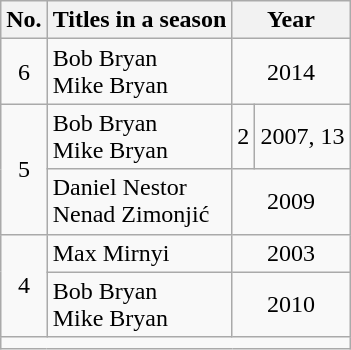<table class="wikitable nowrap" style="text-align:center; display:inline-table">
<tr>
<th scope="col" style="width:20">No.</th>
<th scope="col">Titles in a season</th>
<th colspan="2">Year</th>
</tr>
<tr>
<td>6</td>
<td style="text-align: left;"> Bob Bryan<br> Mike Bryan</td>
<td colspan="2">2014</td>
</tr>
<tr>
<td rowspan=2>5</td>
<td style="text-align: left;"> Bob Bryan<br> Mike Bryan</td>
<td>2</td>
<td>2007, 13</td>
</tr>
<tr>
<td style="text-align: left;"> Daniel Nestor<br> Nenad Zimonjić</td>
<td colspan="2">2009</td>
</tr>
<tr>
<td rowspan="2">4</td>
<td style="text-align: left;"> Max Mirnyi</td>
<td colspan="2">2003</td>
</tr>
<tr>
<td style="text-align: left;"> Bob Bryan<br> Mike Bryan</td>
<td colspan="2">2010</td>
</tr>
<tr>
<td colspan="4"></td>
</tr>
</table>
